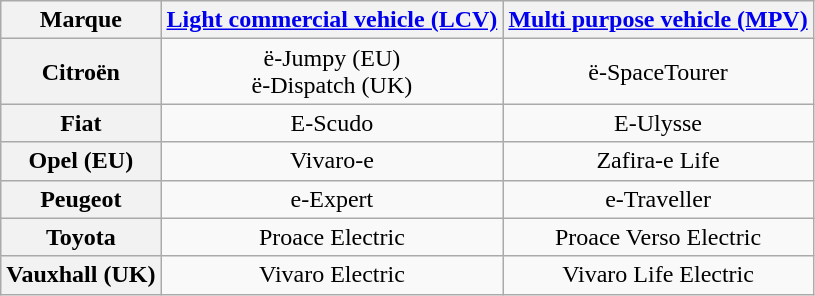<table class="wikitable sortable" style="font-size:100%;text-align:center;">
<tr>
<th>Marque</th>
<th><a href='#'>Light commercial vehicle (LCV)</a></th>
<th><a href='#'>Multi purpose vehicle (MPV)</a></th>
</tr>
<tr>
<th>Citroën</th>
<td>ë-Jumpy (EU)<br>ë-Dispatch (UK)</td>
<td>ë-SpaceTourer</td>
</tr>
<tr>
<th>Fiat</th>
<td>E-Scudo</td>
<td>E-Ulysse</td>
</tr>
<tr>
<th>Opel (EU)</th>
<td>Vivaro-e</td>
<td>Zafira-e Life</td>
</tr>
<tr>
<th>Peugeot</th>
<td>e-Expert</td>
<td>e-Traveller</td>
</tr>
<tr>
<th>Toyota</th>
<td>Proace Electric</td>
<td>Proace Verso Electric</td>
</tr>
<tr>
<th>Vauxhall (UK)</th>
<td>Vivaro Electric</td>
<td>Vivaro Life Electric</td>
</tr>
</table>
